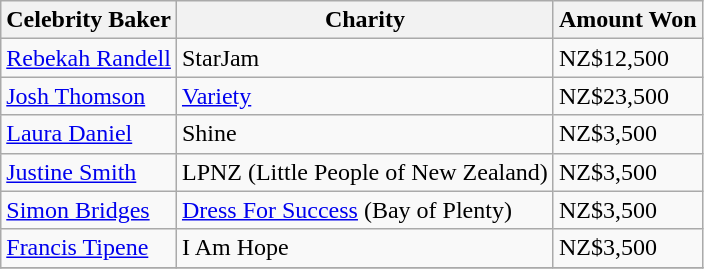<table class="wikitable sortable">
<tr>
<th>Celebrity Baker</th>
<th>Charity</th>
<th>Amount Won</th>
</tr>
<tr>
<td><a href='#'>Rebekah Randell</a></td>
<td>StarJam</td>
<td>NZ$12,500</td>
</tr>
<tr>
<td><a href='#'>Josh Thomson</a></td>
<td><a href='#'>Variety</a></td>
<td>NZ$23,500</td>
</tr>
<tr>
<td><a href='#'>Laura Daniel</a></td>
<td>Shine</td>
<td>NZ$3,500</td>
</tr>
<tr>
<td><a href='#'>Justine Smith</a></td>
<td>LPNZ (Little People of New Zealand)</td>
<td>NZ$3,500</td>
</tr>
<tr>
<td><a href='#'>Simon Bridges</a></td>
<td><a href='#'>Dress For Success</a> (Bay of Plenty)</td>
<td>NZ$3,500</td>
</tr>
<tr>
<td><a href='#'>Francis Tipene</a></td>
<td>I Am Hope</td>
<td>NZ$3,500</td>
</tr>
<tr>
</tr>
</table>
